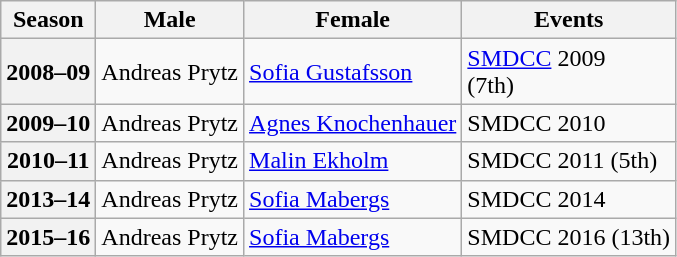<table class="wikitable">
<tr>
<th scope="col">Season</th>
<th scope="col">Male</th>
<th scope="col">Female</th>
<th scope="col">Events</th>
</tr>
<tr>
<th scope="row">2008–09</th>
<td>Andreas Prytz</td>
<td><a href='#'>Sofia Gustafsson</a></td>
<td><a href='#'>SMDCC</a> 2009 <br> (7th)</td>
</tr>
<tr>
<th scope="row">2009–10</th>
<td>Andreas Prytz</td>
<td><a href='#'>Agnes Knochenhauer</a></td>
<td>SMDCC 2010 </td>
</tr>
<tr>
<th scope="row">2010–11</th>
<td>Andreas Prytz</td>
<td><a href='#'>Malin Ekholm</a></td>
<td>SMDCC 2011 (5th)</td>
</tr>
<tr>
<th scope="row">2013–14</th>
<td>Andreas Prytz</td>
<td><a href='#'>Sofia Mabergs</a></td>
<td>SMDCC 2014 </td>
</tr>
<tr>
<th scope="row">2015–16</th>
<td>Andreas Prytz</td>
<td><a href='#'>Sofia Mabergs</a></td>
<td>SMDCC 2016 (13th)</td>
</tr>
</table>
